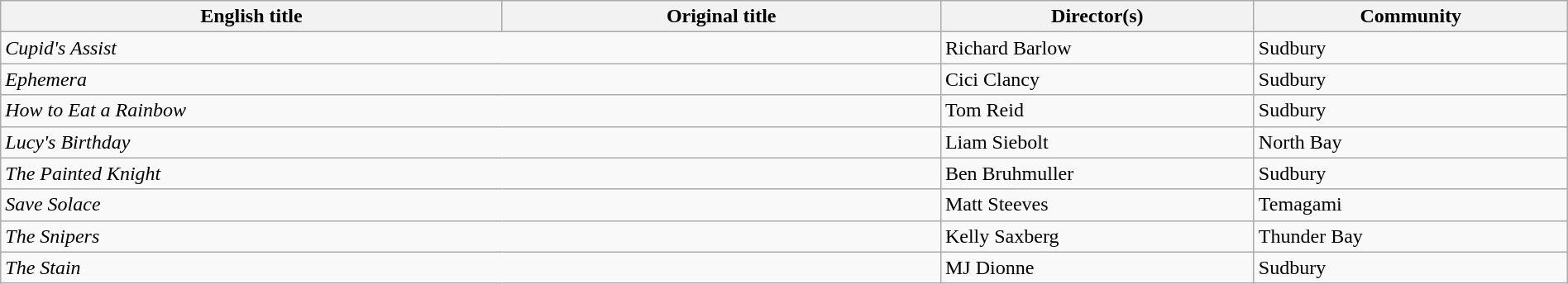<table class="wikitable" width=100%>
<tr>
<th scope="col" width="32%">English title</th>
<th scope="col" width="28%">Original title</th>
<th scope="col" width="20%">Director(s)</th>
<th scope="col" width="20%">Community</th>
</tr>
<tr>
<td colspan=2><em>Cupid's Assist</em></td>
<td>Richard Barlow</td>
<td>Sudbury</td>
</tr>
<tr>
<td colspan=2><em>Ephemera</em></td>
<td>Cici Clancy</td>
<td>Sudbury</td>
</tr>
<tr>
<td colspan=2><em>How to Eat a Rainbow</em></td>
<td>Tom Reid</td>
<td>Sudbury</td>
</tr>
<tr>
<td colspan=2><em>Lucy's Birthday</em></td>
<td>Liam Siebolt</td>
<td>North Bay</td>
</tr>
<tr>
<td colspan=2><em>The Painted Knight</em></td>
<td>Ben Bruhmuller</td>
<td>Sudbury</td>
</tr>
<tr>
<td colspan=2><em>Save Solace</em></td>
<td>Matt Steeves</td>
<td>Temagami</td>
</tr>
<tr>
<td colspan=2><em>The Snipers</em></td>
<td>Kelly Saxberg</td>
<td>Thunder Bay</td>
</tr>
<tr>
<td colspan=2><em>The Stain</em></td>
<td>MJ Dionne</td>
<td>Sudbury</td>
</tr>
</table>
